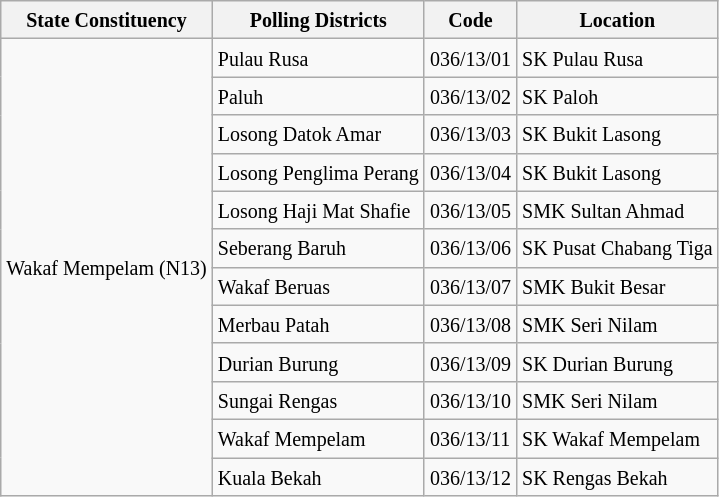<table class="wikitable sortable mw-collapsible">
<tr>
<th><small>State Constituency</small></th>
<th><small>Polling Districts</small></th>
<th><small>Code</small></th>
<th><small>Location</small></th>
</tr>
<tr>
<td rowspan="12"><small>Wakaf Mempelam (N13)</small></td>
<td><small>Pulau Rusa</small></td>
<td><small>036/13/01</small></td>
<td><small>SK Pulau Rusa</small></td>
</tr>
<tr>
<td><small>Paluh</small></td>
<td><small>036/13/02</small></td>
<td><small>SK Paloh</small></td>
</tr>
<tr>
<td><small>Losong Datok Amar</small></td>
<td><small>036/13/03</small></td>
<td><small>SK Bukit Lasong</small></td>
</tr>
<tr>
<td><small>Losong Penglima Perang</small></td>
<td><small>036/13/04</small></td>
<td><small>SK Bukit Lasong</small></td>
</tr>
<tr>
<td><small>Losong Haji Mat Shafie</small></td>
<td><small>036/13/05</small></td>
<td><small>SMK Sultan Ahmad</small></td>
</tr>
<tr>
<td><small>Seberang Baruh</small></td>
<td><small>036/13/06</small></td>
<td><small>SK Pusat Chabang Tiga</small></td>
</tr>
<tr>
<td><small>Wakaf Beruas</small></td>
<td><small>036/13/07</small></td>
<td><small>SMK Bukit Besar</small></td>
</tr>
<tr>
<td><small>Merbau Patah</small></td>
<td><small>036/13/08</small></td>
<td><small>SMK Seri Nilam</small></td>
</tr>
<tr>
<td><small>Durian Burung</small></td>
<td><small>036/13/09</small></td>
<td><small>SK Durian Burung</small></td>
</tr>
<tr>
<td><small>Sungai Rengas</small></td>
<td><small>036/13/10</small></td>
<td><small>SMK Seri Nilam</small></td>
</tr>
<tr>
<td><small>Wakaf Mempelam</small></td>
<td><small>036/13/11</small></td>
<td><small>SK Wakaf Mempelam</small></td>
</tr>
<tr>
<td><small>Kuala Bekah</small></td>
<td><small>036/13/12</small></td>
<td><small>SK Rengas Bekah</small></td>
</tr>
</table>
